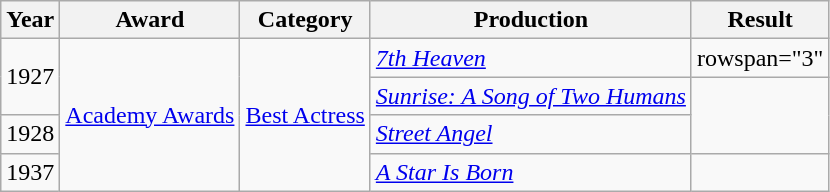<table class="wikitable sortable">
<tr>
<th>Year</th>
<th>Award</th>
<th>Category</th>
<th>Production</th>
<th>Result</th>
</tr>
<tr>
<td rowspan=2>1927</td>
<td rowspan=4><a href='#'>Academy Awards</a></td>
<td rowspan="4"><a href='#'>Best Actress</a></td>
<td><em><a href='#'>7th Heaven</a></em></td>
<td>rowspan="3" </td>
</tr>
<tr>
<td><em><a href='#'>Sunrise: A Song of Two Humans</a></em></td>
</tr>
<tr>
<td>1928</td>
<td><em><a href='#'>Street Angel</a></em></td>
</tr>
<tr>
<td>1937</td>
<td><em><a href='#'>A Star Is Born</a></em></td>
<td></td>
</tr>
</table>
